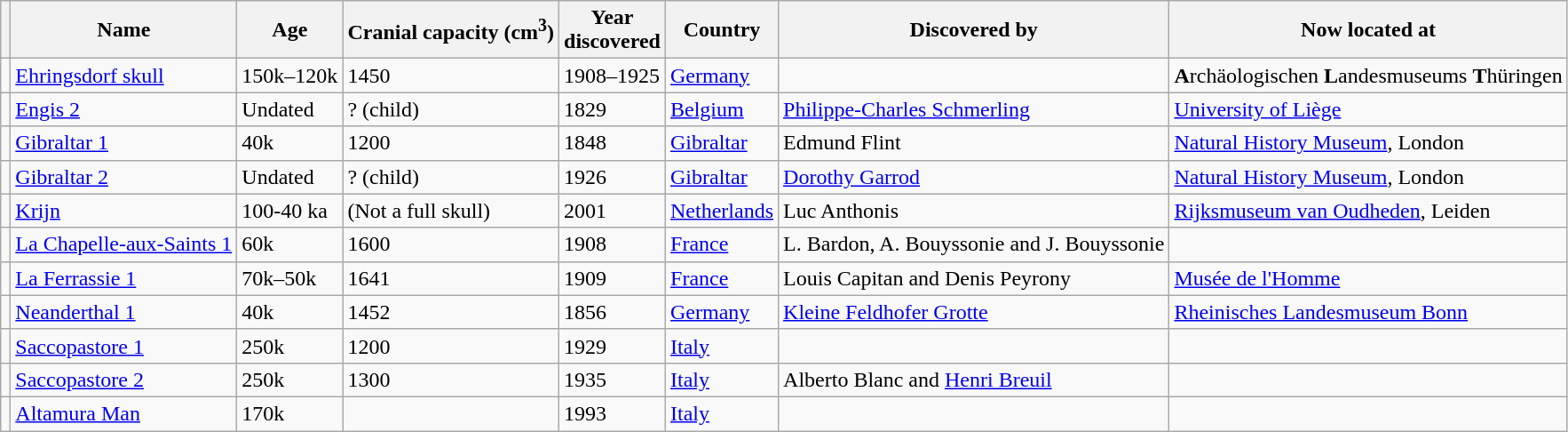<table class="wikitable sortable">
<tr style="background:#efefef;">
<th></th>
<th>Name</th>
<th>Age</th>
<th>Cranial capacity (cm<sup>3</sup>)</th>
<th>Year<br>discovered</th>
<th>Country</th>
<th>Discovered by</th>
<th>Now located at</th>
</tr>
<tr>
<td></td>
<td><a href='#'>Ehringsdorf skull</a></td>
<td>150k–120k</td>
<td>1450</td>
<td>1908–1925</td>
<td><a href='#'>Germany</a></td>
<td></td>
<td><strong>A</strong>rchäologischen <strong>L</strong>andesmuseums <strong>T</strong>hüringen</td>
</tr>
<tr>
<td></td>
<td><a href='#'>Engis 2</a></td>
<td>Undated</td>
<td>? (child)</td>
<td>1829</td>
<td><a href='#'>Belgium</a></td>
<td><a href='#'>Philippe-Charles Schmerling</a></td>
<td><a href='#'>University of Liège</a></td>
</tr>
<tr>
<td></td>
<td><a href='#'>Gibraltar 1</a></td>
<td>40k</td>
<td>1200</td>
<td>1848</td>
<td><a href='#'>Gibraltar</a></td>
<td>Edmund Flint</td>
<td><a href='#'>Natural History Museum</a>, London</td>
</tr>
<tr>
<td></td>
<td><a href='#'>Gibraltar 2</a></td>
<td>Undated</td>
<td>? (child)</td>
<td>1926</td>
<td><a href='#'>Gibraltar</a></td>
<td><a href='#'>Dorothy Garrod</a></td>
<td><a href='#'>Natural History Museum</a>, London</td>
</tr>
<tr>
<td></td>
<td><a href='#'>Krijn</a></td>
<td>100-40 ka</td>
<td>(Not a full skull)</td>
<td>2001</td>
<td><a href='#'>Netherlands</a></td>
<td>Luc Anthonis</td>
<td><a href='#'>Rijksmuseum van Oudheden</a>, Leiden</td>
</tr>
<tr>
<td></td>
<td><a href='#'>La Chapelle-aux-Saints 1</a></td>
<td>60k</td>
<td>1600</td>
<td>1908</td>
<td><a href='#'>France</a></td>
<td>L. Bardon, A. Bouyssonie and J. Bouyssonie</td>
<td></td>
</tr>
<tr>
<td></td>
<td><a href='#'>La Ferrassie 1</a></td>
<td>70k–50k</td>
<td>1641</td>
<td>1909</td>
<td><a href='#'>France</a></td>
<td>Louis Capitan and Denis Peyrony</td>
<td><a href='#'>Musée de l'Homme</a></td>
</tr>
<tr>
<td></td>
<td><a href='#'>Neanderthal 1</a></td>
<td>40k</td>
<td>1452</td>
<td>1856</td>
<td><a href='#'>Germany</a></td>
<td><a href='#'>Kleine Feldhofer Grotte</a></td>
<td><a href='#'>Rheinisches Landesmuseum Bonn</a></td>
</tr>
<tr>
<td></td>
<td><a href='#'>Saccopastore 1</a></td>
<td>250k</td>
<td>1200</td>
<td>1929</td>
<td><a href='#'>Italy</a></td>
<td></td>
<td></td>
</tr>
<tr>
<td></td>
<td><a href='#'>Saccopastore 2</a></td>
<td>250k</td>
<td>1300</td>
<td>1935</td>
<td><a href='#'>Italy</a></td>
<td>Alberto Blanc and <a href='#'>Henri Breuil</a></td>
<td></td>
</tr>
<tr>
<td></td>
<td><a href='#'>Altamura Man</a></td>
<td>170k</td>
<td></td>
<td>1993</td>
<td><a href='#'>Italy</a></td>
<td></td>
<td></td>
</tr>
</table>
